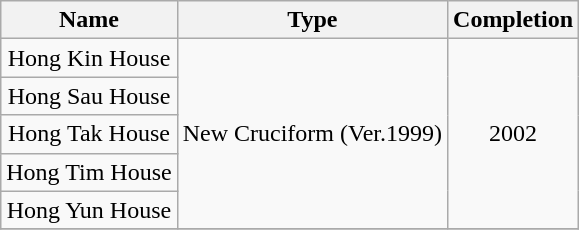<table class="wikitable" style="text-align: center">
<tr>
<th>Name </th>
<th>Type</th>
<th>Completion</th>
</tr>
<tr>
<td>Hong Kin House</td>
<td rowspan="5">New Cruciform (Ver.1999)</td>
<td rowspan="5">2002</td>
</tr>
<tr>
<td>Hong Sau House</td>
</tr>
<tr>
<td>Hong Tak House</td>
</tr>
<tr>
<td>Hong Tim House</td>
</tr>
<tr>
<td>Hong Yun House</td>
</tr>
<tr>
</tr>
</table>
